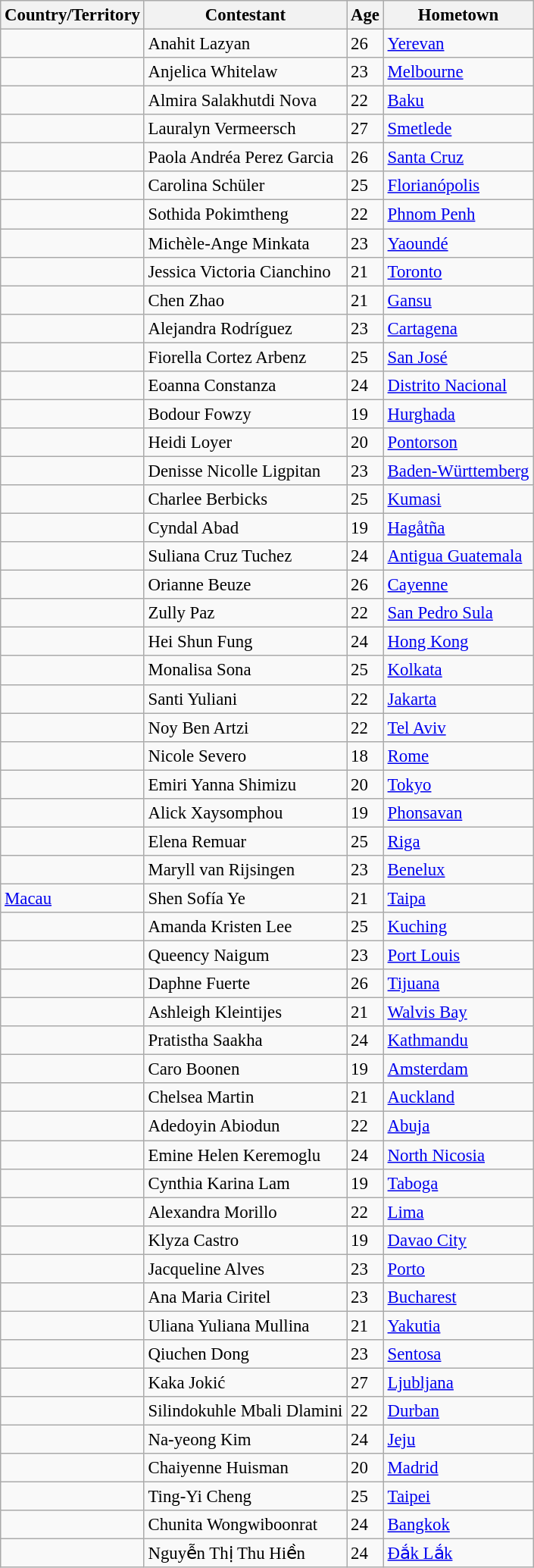<table class="wikitable sortable" style="font-size: 95%;">
<tr>
<th>Country/Territory</th>
<th>Contestant</th>
<th>Age</th>
<th>Hometown</th>
</tr>
<tr>
<td></td>
<td>Anahit Lazyan</td>
<td>26</td>
<td><a href='#'>Yerevan</a></td>
</tr>
<tr>
<td></td>
<td>Anjelica Whitelaw</td>
<td>23</td>
<td><a href='#'>Melbourne</a></td>
</tr>
<tr>
<td></td>
<td>Almira Salakhutdi Nova</td>
<td>22</td>
<td><a href='#'>Baku</a></td>
</tr>
<tr>
<td></td>
<td>Lauralyn Vermeersch</td>
<td>27</td>
<td><a href='#'>Smetlede</a></td>
</tr>
<tr>
<td></td>
<td>Paola Andréa Perez Garcia</td>
<td>26</td>
<td><a href='#'>Santa Cruz</a></td>
</tr>
<tr>
<td></td>
<td>Carolina Schüler</td>
<td>25</td>
<td><a href='#'>Florianópolis</a></td>
</tr>
<tr>
<td></td>
<td>Sothida Pokimtheng</td>
<td>22</td>
<td><a href='#'>Phnom Penh</a></td>
</tr>
<tr>
<td></td>
<td>Michèle-Ange Minkata</td>
<td>23</td>
<td><a href='#'>Yaoundé</a></td>
</tr>
<tr>
<td></td>
<td>Jessica Victoria Cianchino</td>
<td>21</td>
<td><a href='#'>Toronto</a></td>
</tr>
<tr>
<td></td>
<td>Chen Zhao</td>
<td>21</td>
<td><a href='#'>Gansu</a></td>
</tr>
<tr>
<td></td>
<td>Alejandra Rodríguez</td>
<td>23</td>
<td><a href='#'>Cartagena</a></td>
</tr>
<tr>
<td></td>
<td>Fiorella Cortez Arbenz</td>
<td>25</td>
<td><a href='#'>San José</a></td>
</tr>
<tr>
<td></td>
<td>Eoanna Constanza</td>
<td>24</td>
<td><a href='#'>Distrito Nacional</a></td>
</tr>
<tr>
<td></td>
<td>Bodour Fowzy</td>
<td>19</td>
<td><a href='#'>Hurghada</a></td>
</tr>
<tr>
<td></td>
<td>Heidi Loyer</td>
<td>20</td>
<td><a href='#'>Pontorson</a></td>
</tr>
<tr>
<td></td>
<td>Denisse Nicolle Ligpitan</td>
<td>23</td>
<td><a href='#'>Baden-Württemberg</a></td>
</tr>
<tr>
<td></td>
<td>Charlee Berbicks</td>
<td>25</td>
<td><a href='#'>Kumasi</a></td>
</tr>
<tr>
<td></td>
<td>Cyndal Abad</td>
<td>19</td>
<td><a href='#'>Hagåtña</a></td>
</tr>
<tr>
<td></td>
<td>Suliana Cruz Tuchez</td>
<td>24</td>
<td><a href='#'>Antigua Guatemala</a></td>
</tr>
<tr>
<td></td>
<td>Orianne Beuze</td>
<td>26</td>
<td><a href='#'>Cayenne</a></td>
</tr>
<tr>
<td></td>
<td>Zully Paz</td>
<td>22</td>
<td><a href='#'>San Pedro Sula</a></td>
</tr>
<tr>
<td></td>
<td>Hei Shun Fung</td>
<td>24</td>
<td><a href='#'>Hong Kong</a></td>
</tr>
<tr>
<td></td>
<td>Monalisa Sona</td>
<td>25</td>
<td><a href='#'>Kolkata</a></td>
</tr>
<tr>
<td></td>
<td>Santi Yuliani</td>
<td>22</td>
<td><a href='#'>Jakarta</a></td>
</tr>
<tr>
<td></td>
<td>Noy Ben Artzi</td>
<td>22</td>
<td><a href='#'>Tel Aviv</a></td>
</tr>
<tr>
<td></td>
<td>Nicole Severo</td>
<td>18</td>
<td><a href='#'>Rome</a></td>
</tr>
<tr>
<td></td>
<td>Emiri Yanna Shimizu</td>
<td>20</td>
<td><a href='#'>Tokyo</a></td>
</tr>
<tr>
<td></td>
<td>Alick Xaysomphou</td>
<td>19</td>
<td><a href='#'>Phonsavan</a></td>
</tr>
<tr>
<td></td>
<td>Elena Remuar</td>
<td>25</td>
<td><a href='#'>Riga</a></td>
</tr>
<tr>
<td></td>
<td>Maryll van Rijsingen</td>
<td>23</td>
<td><a href='#'>Benelux</a></td>
</tr>
<tr>
<td> <a href='#'>Macau</a></td>
<td>Shen Sofía Ye</td>
<td>21</td>
<td><a href='#'>Taipa</a></td>
</tr>
<tr>
<td></td>
<td>Amanda Kristen Lee</td>
<td>25</td>
<td><a href='#'>Kuching</a></td>
</tr>
<tr>
<td></td>
<td>Queency Naigum</td>
<td>23</td>
<td><a href='#'>Port Louis</a></td>
</tr>
<tr>
<td></td>
<td>Daphne Fuerte</td>
<td>26</td>
<td><a href='#'>Tijuana</a></td>
</tr>
<tr>
<td></td>
<td>Ashleigh Kleintijes</td>
<td>21</td>
<td><a href='#'>Walvis Bay</a></td>
</tr>
<tr>
<td></td>
<td>Pratistha Saakha</td>
<td>24</td>
<td><a href='#'>Kathmandu</a></td>
</tr>
<tr>
<td></td>
<td>Caro  Boonen</td>
<td>19</td>
<td><a href='#'>Amsterdam</a></td>
</tr>
<tr>
<td></td>
<td>Chelsea Martin</td>
<td>21</td>
<td><a href='#'>Auckland</a></td>
</tr>
<tr>
<td></td>
<td>Adedoyin Abiodun</td>
<td>22</td>
<td><a href='#'>Abuja</a></td>
</tr>
<tr>
<td></td>
<td>Emine Helen Keremoglu</td>
<td>24</td>
<td><a href='#'>North Nicosia</a></td>
</tr>
<tr>
<td></td>
<td>Cynthia Karina Lam</td>
<td>19</td>
<td><a href='#'>Taboga</a></td>
</tr>
<tr>
<td></td>
<td>Alexandra Morillo</td>
<td>22</td>
<td><a href='#'>Lima</a></td>
</tr>
<tr>
<td></td>
<td>Klyza Castro</td>
<td>19</td>
<td><a href='#'>Davao City</a></td>
</tr>
<tr>
<td></td>
<td>Jacqueline Alves</td>
<td>23</td>
<td><a href='#'>Porto</a></td>
</tr>
<tr>
<td></td>
<td>Ana Maria Ciritel</td>
<td>23</td>
<td><a href='#'>Bucharest</a></td>
</tr>
<tr>
<td></td>
<td>Uliana Yuliana Mullina</td>
<td>21</td>
<td><a href='#'>Yakutia</a></td>
</tr>
<tr>
<td></td>
<td>Qiuchen Dong</td>
<td>23</td>
<td><a href='#'>Sentosa</a></td>
</tr>
<tr>
<td></td>
<td>Kaka Jokić</td>
<td>27</td>
<td><a href='#'>Ljubljana</a></td>
</tr>
<tr>
<td></td>
<td>Silindokuhle Mbali Dlamini</td>
<td>22</td>
<td><a href='#'>Durban</a></td>
</tr>
<tr>
<td></td>
<td>Na-yeong Kim</td>
<td>24</td>
<td><a href='#'>Jeju</a></td>
</tr>
<tr>
<td></td>
<td>Chaiyenne Huisman</td>
<td>20</td>
<td><a href='#'>Madrid</a></td>
</tr>
<tr>
<td></td>
<td>Ting-Yi Cheng</td>
<td>25</td>
<td><a href='#'>Taipei</a></td>
</tr>
<tr>
<td></td>
<td>Chunita Wongwiboonrat</td>
<td>24</td>
<td><a href='#'>Bangkok</a></td>
</tr>
<tr>
<td></td>
<td>Nguyễn Thị Thu Hiền</td>
<td>24</td>
<td><a href='#'>Đắk Lắk</a></td>
</tr>
</table>
